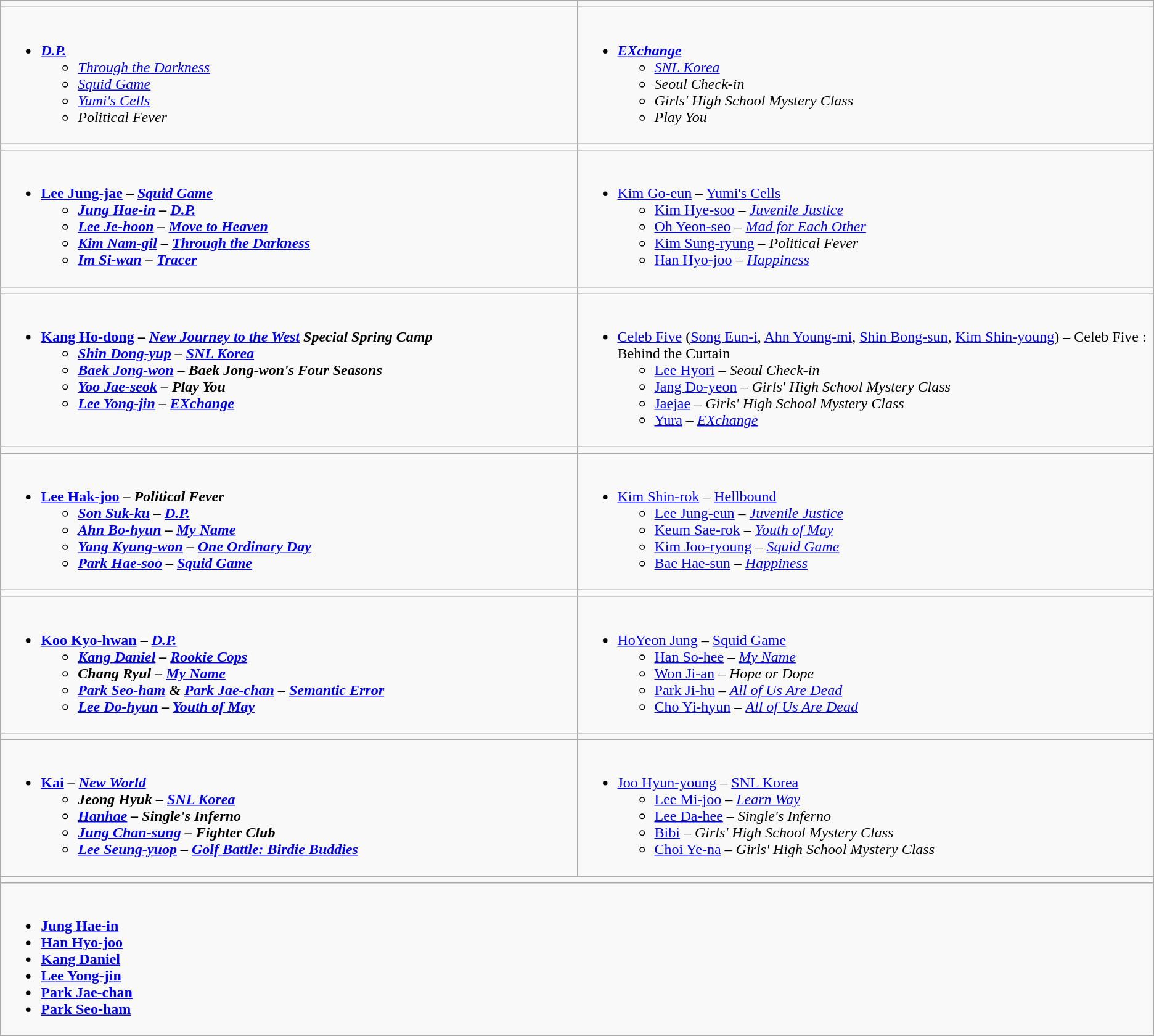<table class="wikitable" align="center">
<tr>
<td style="vertical-align:top; width:50%;"></td>
<td style="vertical-align:top; width:50%;"></td>
</tr>
<tr>
<td valign="top"><br><ul><li><strong><em><a href='#'>D.P.</a></em></strong><ul><li><em><a href='#'>Through the Darkness</a></em></li><li><em><a href='#'>Squid Game</a></em></li><li><em><a href='#'>Yumi's Cells</a></em></li><li><em>Political Fever</em></li></ul></li></ul></td>
<td valign="top"><br><ul><li><strong><em><a href='#'>EXchange</a></em></strong><ul><li><em><a href='#'>SNL Korea</a></em></li><li><em>Seoul Check-in</em></li><li><em>Girls' High School Mystery Class</em></li><li><em>Play You</em></li></ul></li></ul></td>
</tr>
<tr>
<td style="vertical-align:top; width:50%;"></td>
<td style="vertical-align:top; width:50%;"></td>
</tr>
<tr>
<td valign="top"><br><ul><li><strong><a href='#'>Lee Jung-jae</a> – <em><a href='#'>Squid Game</a><strong><em><ul><li><a href='#'>Jung Hae-in</a> – </em><a href='#'>D.P.</a><em></li><li><a href='#'>Lee Je-hoon</a> – </em><a href='#'>Move to Heaven</a><em></li><li><a href='#'>Kim Nam-gil</a> – </em><a href='#'>Through the Darkness</a><em></li><li><a href='#'>Im Si-wan</a> – </em><a href='#'>Tracer</a><em></li></ul></li></ul></td>
<td valign="top"><br><ul><li></strong><a href='#'>Kim Go-eun</a> – </em><a href='#'>Yumi's Cells</a></em></strong><ul><li><a href='#'>Kim Hye-soo</a> – <em><a href='#'>Juvenile Justice</a></em></li><li><a href='#'>Oh Yeon-seo</a> – <em><a href='#'>Mad for Each Other</a></em></li><li><a href='#'>Kim Sung-ryung</a> – <em>Political Fever</em></li><li><a href='#'>Han Hyo-joo</a> – <em><a href='#'>Happiness</a></em></li></ul></li></ul></td>
</tr>
<tr>
<td style="vertical-align:top; width:50%;"></td>
<td style="vertical-align:top; width:50%;"></td>
</tr>
<tr>
<td valign="top"><br><ul><li><strong><a href='#'>Kang Ho-dong</a> – <em><a href='#'>New Journey to the West</a> Special Spring Camp<strong><em><ul><li><a href='#'>Shin Dong-yup</a> – </em><a href='#'>SNL Korea</a><em></li><li><a href='#'>Baek Jong-won</a> – </em>Baek Jong-won's Four Seasons<em></li><li><a href='#'>Yoo Jae-seok</a> – </em>Play You<em></li><li><a href='#'>Lee Yong-jin</a> – </em><a href='#'>EXchange</a><em></li></ul></li></ul></td>
<td valign="top"><br><ul><li></strong><a href='#'>Celeb Five</a> (<a href='#'>Song Eun-i</a>, <a href='#'>Ahn Young-mi</a>, <a href='#'>Shin Bong-sun</a>, <a href='#'>Kim Shin-young</a>) – </em>Celeb Five : Behind the Curtain</em></strong><ul><li><a href='#'>Lee Hyori</a> – <em>Seoul Check-in</em></li><li><a href='#'>Jang Do-yeon</a> – <em>Girls' High School Mystery Class</em></li><li><a href='#'>Jaejae</a> – <em>Girls' High School Mystery Class</em></li><li><a href='#'>Yura</a> – <em><a href='#'>EXchange</a></em></li></ul></li></ul></td>
</tr>
<tr>
<td style="vertical-align:top; width:50%;"></td>
<td style="vertical-align:top; width:50%;"></td>
</tr>
<tr>
<td valign="top"><br><ul><li><strong><a href='#'>Lee Hak-joo</a> – <em>Political Fever<strong><em><ul><li><a href='#'>Son Suk-ku</a> – </em><a href='#'>D.P.</a><em></li><li><a href='#'>Ahn Bo-hyun</a> – </em><a href='#'>My Name</a><em></li><li><a href='#'>Yang Kyung-won</a> – </em><a href='#'>One Ordinary Day</a><em></li><li><a href='#'>Park Hae-soo</a> – </em><a href='#'>Squid Game</a><em></li></ul></li></ul></td>
<td valign="top"><br><ul><li></strong><a href='#'>Kim Shin-rok</a> – </em><a href='#'>Hellbound</a></em></strong><ul><li><a href='#'>Lee Jung-eun</a> – <em><a href='#'>Juvenile Justice</a></em></li><li><a href='#'>Keum Sae-rok</a> – <em><a href='#'>Youth of May</a></em></li><li><a href='#'>Kim Joo-ryoung</a> – <em><a href='#'>Squid Game</a></em></li><li><a href='#'>Bae Hae-sun</a> – <em><a href='#'>Happiness</a></em></li></ul></li></ul></td>
</tr>
<tr>
<td style="vertical-align:top; width:50%;"></td>
<td style="vertical-align:top; width:50%;"></td>
</tr>
<tr>
<td valign="top"><br><ul><li><strong><a href='#'>Koo Kyo-hwan</a> – <em><a href='#'>D.P.</a><strong><em><ul><li><a href='#'>Kang Daniel</a> – </em><a href='#'>Rookie Cops</a><em></li><li>Chang Ryul – </em><a href='#'>My Name</a><em></li><li><a href='#'>Park Seo-ham</a> & <a href='#'>Park Jae-chan</a> – </em><a href='#'>Semantic Error</a><em></li><li><a href='#'>Lee Do-hyun</a> – </em><a href='#'>Youth of May</a><em></li></ul></li></ul></td>
<td valign="top"><br><ul><li></strong><a href='#'>HoYeon Jung</a> – </em><a href='#'>Squid Game</a></em></strong><ul><li><a href='#'>Han So-hee</a> – <em><a href='#'>My Name</a></em></li><li><a href='#'>Won Ji-an</a> – <em>Hope or Dope</em></li><li><a href='#'>Park Ji-hu</a> – <em><a href='#'>All of Us Are Dead</a></em></li><li><a href='#'>Cho Yi-hyun</a> – <em><a href='#'>All of Us Are Dead</a></em></li></ul></li></ul></td>
</tr>
<tr>
<td style="vertical-align:top; width:50%;"></td>
<td style="vertical-align:top; width:50%;"></td>
</tr>
<tr>
<td valign="top"><br><ul><li><strong><a href='#'>Kai</a> – <em><a href='#'>New World</a><strong><em><ul><li>Jeong Hyuk – </em><a href='#'>SNL Korea</a><em></li><li><a href='#'>Hanhae</a> – </em>Single's Inferno<em></li><li><a href='#'>Jung Chan-sung</a> – </em>Fighter Club<em></li><li><a href='#'>Lee Seung-yuop</a> – </em><a href='#'>Golf Battle: Birdie Buddies</a><em></li></ul></li></ul></td>
<td valign="top"><br><ul><li></strong><a href='#'>Joo Hyun-young</a> – </em><a href='#'>SNL Korea</a></em></strong><ul><li><a href='#'>Lee Mi-joo</a> – <em><a href='#'>Learn Way</a></em></li><li><a href='#'>Lee Da-hee</a> – <em>Single's Inferno</em></li><li><a href='#'>Bibi</a> – <em>Girls' High School Mystery Class</em></li><li><a href='#'>Choi Ye-na</a> – <em>Girls' High School Mystery Class</em></li></ul></li></ul></td>
</tr>
<tr>
<td colspan="2" style="vertical-align:top; width:100%;"></td>
</tr>
<tr>
<td colspan="2" style="vertical-align:top"><br><ul><li><strong><a href='#'>Jung Hae-in</a></strong></li><li><strong><a href='#'>Han Hyo-joo</a></strong></li><li><strong><a href='#'>Kang Daniel</a></strong></li><li><strong><a href='#'>Lee Yong-jin</a></strong></li><li><strong><a href='#'>Park Jae-chan</a></strong></li><li><strong><a href='#'>Park Seo-ham</a></strong></li></ul></td>
</tr>
<tr>
</tr>
</table>
